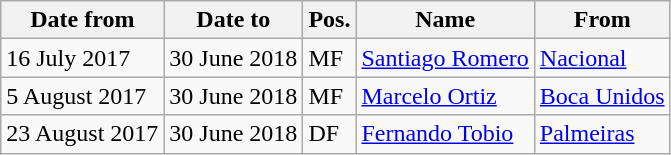<table class="wikitable">
<tr>
<th>Date from</th>
<th>Date to</th>
<th>Pos.</th>
<th>Name</th>
<th>From</th>
</tr>
<tr>
<td>16 July 2017</td>
<td>30 June 2018</td>
<td>MF</td>
<td> <a href='#'>Santiago Romero</a></td>
<td> <a href='#'>Nacional</a></td>
</tr>
<tr>
<td>5 August 2017</td>
<td>30 June 2018</td>
<td>MF</td>
<td> <a href='#'>Marcelo Ortiz</a></td>
<td> <a href='#'>Boca Unidos</a></td>
</tr>
<tr>
<td>23 August 2017</td>
<td>30 June 2018</td>
<td>DF</td>
<td> <a href='#'>Fernando Tobio</a></td>
<td> <a href='#'>Palmeiras</a></td>
</tr>
</table>
